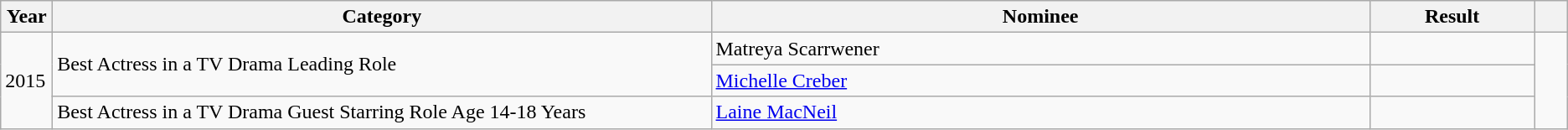<table class="wikitable">
<tr>
<th width=3%>Year</th>
<th width=40%>Category</th>
<th width=40%>Nominee</th>
<th width=10%>Result</th>
<th width=2%></th>
</tr>
<tr>
<td rowspan="3">2015</td>
<td rowspan="2">Best Actress in a TV Drama Leading Role</td>
<td>Matreya Scarrwener</td>
<td></td>
<td rowspan="3"></td>
</tr>
<tr>
<td><a href='#'>Michelle Creber</a></td>
<td></td>
</tr>
<tr>
<td>Best Actress in a TV Drama Guest Starring Role Age 14-18 Years</td>
<td><a href='#'>Laine MacNeil</a></td>
<td></td>
</tr>
</table>
